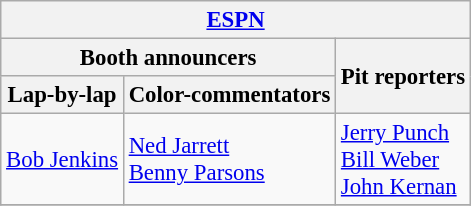<table class="wikitable" style="font-size: 95%">
<tr>
<th colspan=3><a href='#'>ESPN</a></th>
</tr>
<tr>
<th colspan=2>Booth announcers</th>
<th rowspan=2>Pit reporters</th>
</tr>
<tr>
<th><strong>Lap-by-lap</strong></th>
<th><strong>Color-commentators</strong></th>
</tr>
<tr>
<td><a href='#'>Bob Jenkins</a></td>
<td><a href='#'>Ned Jarrett</a> <br> <a href='#'>Benny Parsons</a></td>
<td><a href='#'>Jerry Punch</a> <br> <a href='#'>Bill Weber</a> <br> <a href='#'>John Kernan</a></td>
</tr>
<tr>
</tr>
</table>
